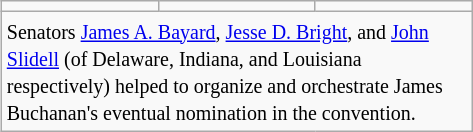<table class="wikitable" style="margin:0 0 1em 1em; width: 315px; float:right;">
<tr>
<td></td>
<td></td>
<td></td>
</tr>
<tr>
<td colspan=3><small>Senators <a href='#'>James A. Bayard</a>, <a href='#'>Jesse D. Bright</a>, and <a href='#'>John Slidell</a> (of Delaware, Indiana, and Louisiana respectively) helped to organize and orchestrate James Buchanan's eventual nomination in the convention.</small></td>
</tr>
</table>
